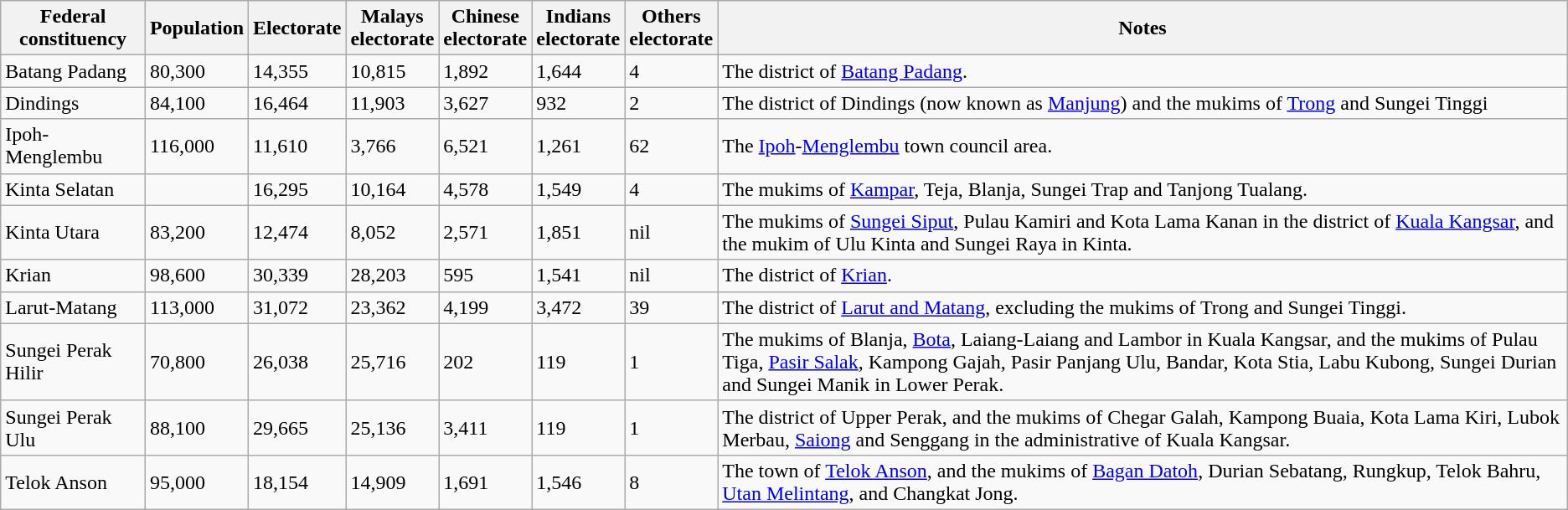<table class="wikitable sortable">
<tr>
<th>Federal constituency</th>
<th>Population</th>
<th>Electorate</th>
<th>Malays<br>electorate</th>
<th>Chinese<br>electorate</th>
<th>Indians<br>electorate</th>
<th>Others<br>electorate</th>
<th>Notes</th>
</tr>
<tr>
<td>Batang Padang</td>
<td>80,300</td>
<td>14,355</td>
<td>10,815</td>
<td>1,892</td>
<td>1,644</td>
<td>4</td>
<td>The district of <a href='#'>Batang Padang</a>.</td>
</tr>
<tr>
<td>Dindings</td>
<td>84,100</td>
<td>16,464</td>
<td>11,903</td>
<td>3,627</td>
<td>932</td>
<td>2</td>
<td>The district of Dindings (now known as <a href='#'>Manjung</a>) and the mukims of <a href='#'>Trong</a> and Sungei Tinggi</td>
</tr>
<tr>
<td>Ipoh-Menglembu</td>
<td>116,000</td>
<td>11,610</td>
<td>3,766</td>
<td>6,521</td>
<td>1,261</td>
<td>62</td>
<td>The <a href='#'>Ipoh</a>-<a href='#'>Menglembu</a> town council area.</td>
</tr>
<tr>
<td>Kinta Selatan</td>
<td></td>
<td>16,295</td>
<td>10,164</td>
<td>4,578</td>
<td>1,549</td>
<td>4</td>
<td>The mukims of <a href='#'>Kampar</a>, Teja, Blanja, Sungei Trap and Tanjong Tualang.</td>
</tr>
<tr>
<td>Kinta Utara</td>
<td>83,200</td>
<td>12,474</td>
<td>8,052</td>
<td>2,571</td>
<td>1,851</td>
<td>nil</td>
<td>The mukims of <a href='#'>Sungei Siput</a>, Pulau Kamiri and Kota Lama Kanan in the district of <a href='#'>Kuala Kangsar</a>, and the mukim of Ulu Kinta and Sungei Raya in Kinta.</td>
</tr>
<tr>
<td>Krian</td>
<td>98,600</td>
<td>30,339</td>
<td>28,203</td>
<td>595</td>
<td>1,541</td>
<td>nil</td>
<td>The district of <a href='#'>Krian</a>.</td>
</tr>
<tr>
<td>Larut-Matang</td>
<td>113,000</td>
<td>31,072</td>
<td>23,362</td>
<td>4,199</td>
<td>3,472</td>
<td>39</td>
<td>The district of <a href='#'>Larut and Matang</a>, excluding the mukims of Trong and Sungei Tinggi.</td>
</tr>
<tr>
<td>Sungei Perak Hilir</td>
<td>70,800</td>
<td>26,038</td>
<td>25,716</td>
<td>202</td>
<td>119</td>
<td>1</td>
<td>The mukims of Blanja, <a href='#'>Bota</a>, Laiang-Laiang and Lambor in Kuala Kangsar, and the mukims of Pulau Tiga, <a href='#'>Pasir Salak</a>, Kampong Gajah, Pasir Panjang Ulu, Bandar, Kota Stia, Labu Kubong, Sungei Durian and Sungei Manik in Lower Perak.</td>
</tr>
<tr>
<td>Sungei Perak Ulu</td>
<td>88,100</td>
<td>29,665</td>
<td>25,136</td>
<td>3,411</td>
<td>119</td>
<td>1</td>
<td>The district of Upper Perak, and the mukims of Chegar Galah, Kampong Buaia, Kota Lama Kiri, Lubok Merbau, <a href='#'>Saiong</a> and Senggang in the administrative of Kuala Kangsar.</td>
</tr>
<tr>
<td>Telok Anson</td>
<td>95,000</td>
<td>18,154</td>
<td>14,909</td>
<td>1,691</td>
<td>1,546</td>
<td>8</td>
<td>The town of <a href='#'>Telok Anson</a>, and the mukims of <a href='#'>Bagan Datoh</a>, Durian Sebatang, Rungkup, Telok Bahru, <a href='#'>Utan Melintang</a>, and Changkat Jong.</td>
</tr>
</table>
